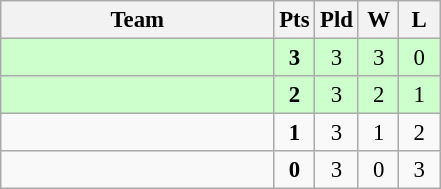<table class=wikitable style="text-align:center; font-size:95%">
<tr>
<th width=175>Team</th>
<th width=20>Pts</th>
<th width=20>Pld</th>
<th width=20>W</th>
<th width=20>L</th>
</tr>
<tr bgcolor=ccffcc>
<td style="text-align:left"></td>
<td><strong>3</strong></td>
<td>3</td>
<td>3</td>
<td>0</td>
</tr>
<tr bgcolor=ccffcc>
<td style="text-align:left"></td>
<td><strong>2</strong></td>
<td>3</td>
<td>2</td>
<td>1</td>
</tr>
<tr>
<td style="text-align:left"></td>
<td><strong>1</strong></td>
<td>3</td>
<td>1</td>
<td>2</td>
</tr>
<tr>
<td style="text-align:left"></td>
<td><strong>0</strong></td>
<td>3</td>
<td>0</td>
<td>3</td>
</tr>
</table>
